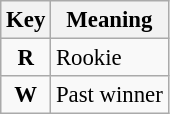<table class="wikitable" style="font-size: 95%">
<tr>
<th>Key</th>
<th>Meaning</th>
</tr>
<tr>
<td align="center"><strong><span>R</span></strong></td>
<td>Rookie</td>
</tr>
<tr>
<td align="center"><strong><span>W</span></strong></td>
<td>Past winner</td>
</tr>
</table>
